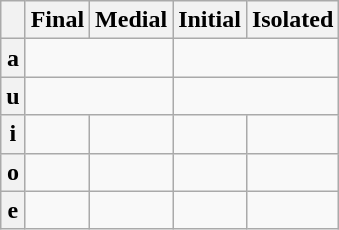<table class="wikitable" style="text-align:center;">
<tr>
<th></th>
<th>Final</th>
<th>Medial</th>
<th>Initial</th>
<th>Isolated</th>
</tr>
<tr>
<th>a</th>
<td colspan = "2" dir="rtl"><span></span></td>
<td colspan = "2" dir="rtl"><span></span></td>
</tr>
<tr>
<th>u</th>
<td colspan = "2" dir="rtl"><span></span></td>
<td colspan = "2" dir="rtl"><span></span></td>
</tr>
<tr>
<th>i</th>
<td dir="rtl"><span></span></td>
<td dir="rtl"><span></span></td>
<td dir="rtl"><span></span></td>
<td dir="rtl"><span></span></td>
</tr>
<tr>
<th>o</th>
<td dir="rtl"><span></span></td>
<td dir="rtl"><span></span></td>
<td dir="rtl"><span></span></td>
<td dir="rtl"><span></span></td>
</tr>
<tr>
<th>e</th>
<td dir="rtl"><span></span></td>
<td dir="rtl"><span></span></td>
<td dir="rtl"><span></span></td>
<td dir="rtl"><span></span></td>
</tr>
</table>
